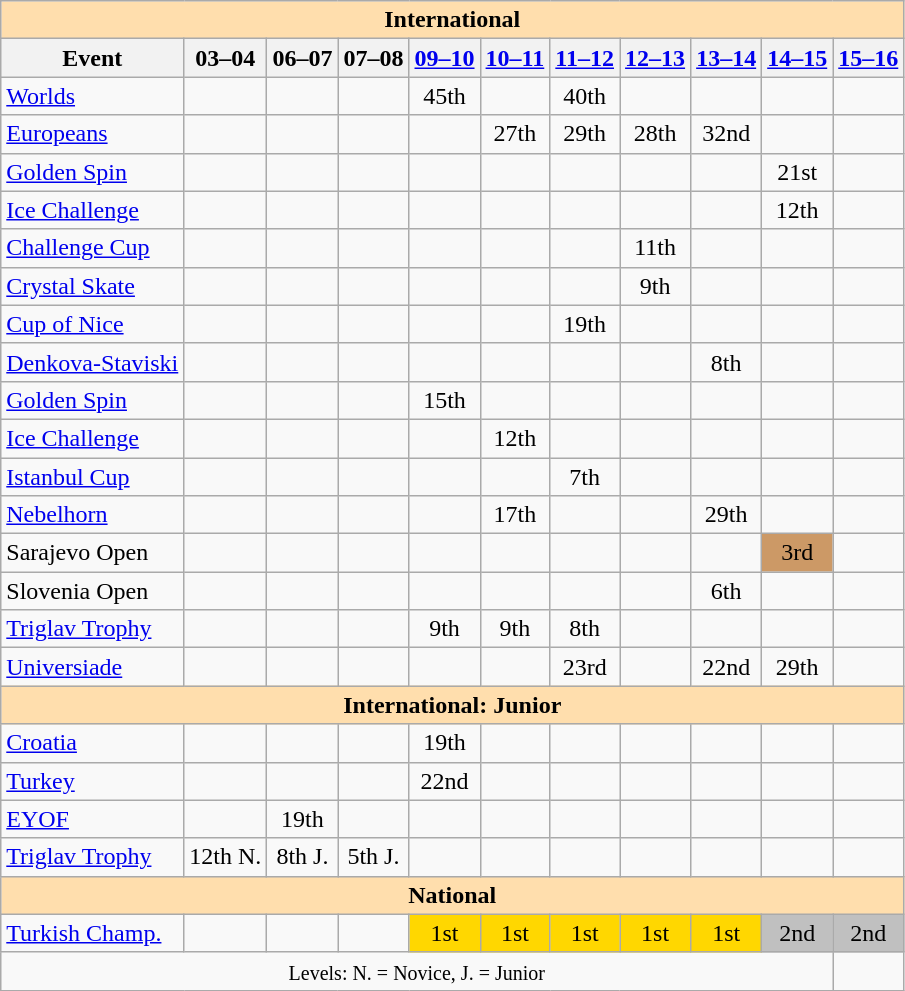<table class="wikitable" style="text-align:center">
<tr>
<th style="background-color: #ffdead; " colspan=11 align=center>International</th>
</tr>
<tr>
<th>Event</th>
<th>03–04</th>
<th>06–07</th>
<th>07–08</th>
<th><a href='#'>09–10</a></th>
<th><a href='#'>10–11</a></th>
<th><a href='#'>11–12</a></th>
<th><a href='#'>12–13</a></th>
<th><a href='#'>13–14</a></th>
<th><a href='#'>14–15</a></th>
<th><a href='#'>15–16</a></th>
</tr>
<tr>
<td align=left><a href='#'>Worlds</a></td>
<td></td>
<td></td>
<td></td>
<td>45th</td>
<td></td>
<td>40th</td>
<td></td>
<td></td>
<td></td>
<td></td>
</tr>
<tr>
<td align=left><a href='#'>Europeans</a></td>
<td></td>
<td></td>
<td></td>
<td></td>
<td>27th</td>
<td>29th</td>
<td>28th</td>
<td>32nd</td>
<td></td>
<td></td>
</tr>
<tr>
<td align=left> <a href='#'>Golden Spin</a></td>
<td></td>
<td></td>
<td></td>
<td></td>
<td></td>
<td></td>
<td></td>
<td></td>
<td>21st</td>
<td></td>
</tr>
<tr>
<td align=left> <a href='#'>Ice Challenge</a></td>
<td></td>
<td></td>
<td></td>
<td></td>
<td></td>
<td></td>
<td></td>
<td></td>
<td>12th</td>
<td></td>
</tr>
<tr>
<td align=left><a href='#'>Challenge Cup</a></td>
<td></td>
<td></td>
<td></td>
<td></td>
<td></td>
<td></td>
<td>11th</td>
<td></td>
<td></td>
<td></td>
</tr>
<tr>
<td align=left><a href='#'>Crystal Skate</a></td>
<td></td>
<td></td>
<td></td>
<td></td>
<td></td>
<td></td>
<td>9th</td>
<td></td>
<td></td>
<td></td>
</tr>
<tr>
<td align=left><a href='#'>Cup of Nice</a></td>
<td></td>
<td></td>
<td></td>
<td></td>
<td></td>
<td>19th</td>
<td></td>
<td></td>
<td></td>
<td></td>
</tr>
<tr>
<td align=left><a href='#'>Denkova-Staviski</a></td>
<td></td>
<td></td>
<td></td>
<td></td>
<td></td>
<td></td>
<td></td>
<td>8th</td>
<td></td>
<td></td>
</tr>
<tr>
<td align=left><a href='#'>Golden Spin</a></td>
<td></td>
<td></td>
<td></td>
<td>15th</td>
<td></td>
<td></td>
<td></td>
<td></td>
<td></td>
<td></td>
</tr>
<tr>
<td align=left><a href='#'>Ice Challenge</a></td>
<td></td>
<td></td>
<td></td>
<td></td>
<td>12th</td>
<td></td>
<td></td>
<td></td>
<td></td>
<td></td>
</tr>
<tr>
<td align=left><a href='#'>Istanbul Cup</a></td>
<td></td>
<td></td>
<td></td>
<td></td>
<td></td>
<td>7th</td>
<td></td>
<td></td>
<td></td>
<td></td>
</tr>
<tr>
<td align=left><a href='#'>Nebelhorn</a></td>
<td></td>
<td></td>
<td></td>
<td></td>
<td>17th</td>
<td></td>
<td></td>
<td>29th</td>
<td></td>
<td></td>
</tr>
<tr>
<td align=left>Sarajevo Open</td>
<td></td>
<td></td>
<td></td>
<td></td>
<td></td>
<td></td>
<td></td>
<td></td>
<td bgcolor=cc9966>3rd</td>
<td></td>
</tr>
<tr>
<td align=left>Slovenia Open</td>
<td></td>
<td></td>
<td></td>
<td></td>
<td></td>
<td></td>
<td></td>
<td>6th</td>
<td></td>
<td></td>
</tr>
<tr>
<td align=left><a href='#'>Triglav Trophy</a></td>
<td></td>
<td></td>
<td></td>
<td>9th</td>
<td>9th</td>
<td>8th</td>
<td></td>
<td></td>
<td></td>
<td></td>
</tr>
<tr>
<td align=left><a href='#'>Universiade</a></td>
<td></td>
<td></td>
<td></td>
<td></td>
<td></td>
<td>23rd</td>
<td></td>
<td>22nd</td>
<td>29th</td>
<td></td>
</tr>
<tr>
<th style="background-color: #ffdead; " colspan=11 align=center>International: Junior</th>
</tr>
<tr>
<td align=left> <a href='#'>Croatia</a></td>
<td></td>
<td></td>
<td></td>
<td>19th</td>
<td></td>
<td></td>
<td></td>
<td></td>
<td></td>
<td></td>
</tr>
<tr>
<td align=left> <a href='#'>Turkey</a></td>
<td></td>
<td></td>
<td></td>
<td>22nd</td>
<td></td>
<td></td>
<td></td>
<td></td>
<td></td>
<td></td>
</tr>
<tr>
<td align=left><a href='#'>EYOF</a></td>
<td></td>
<td>19th</td>
<td></td>
<td></td>
<td></td>
<td></td>
<td></td>
<td></td>
<td></td>
<td></td>
</tr>
<tr>
<td align=left><a href='#'>Triglav Trophy</a></td>
<td>12th N.</td>
<td>8th J.</td>
<td>5th J.</td>
<td></td>
<td></td>
<td></td>
<td></td>
<td></td>
<td></td>
<td></td>
</tr>
<tr>
<th style="background-color: #ffdead; " colspan=11 align=center>National</th>
</tr>
<tr>
<td align=left><a href='#'>Turkish Champ.</a></td>
<td></td>
<td></td>
<td></td>
<td bgcolor=gold>1st</td>
<td bgcolor=gold>1st</td>
<td bgcolor=gold>1st</td>
<td bgcolor=gold>1st</td>
<td bgcolor=gold>1st</td>
<td bgcolor=silver>2nd</td>
<td bgcolor=silver>2nd</td>
</tr>
<tr>
<td colspan=10 align=center><small> Levels: N. = Novice, J. = Junior </small></td>
</tr>
</table>
